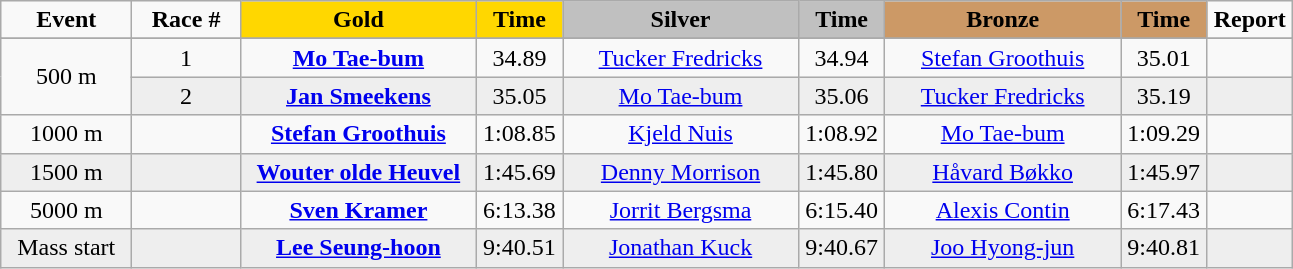<table class="wikitable">
<tr>
<td width="80" align="center"><strong>Event</strong></td>
<td width="65" align="center"><strong>Race #</strong></td>
<td width="150" bgcolor="gold" align="center"><strong>Gold</strong></td>
<td width="50" bgcolor="gold" align="center"><strong>Time</strong></td>
<td width="150" bgcolor="silver" align="center"><strong>Silver</strong></td>
<td width="50" bgcolor="silver" align="center"><strong>Time</strong></td>
<td width="150" bgcolor="#CC9966" align="center"><strong>Bronze</strong></td>
<td width="50" bgcolor="#CC9966" align="center"><strong>Time</strong></td>
<td width="50" align="center"><strong>Report</strong></td>
</tr>
<tr bgcolor="#cccccc">
</tr>
<tr>
<td rowspan=2 align="center">500 m</td>
<td align="center">1</td>
<td align="center"><strong><a href='#'>Mo Tae-bum</a></strong><br><small></small></td>
<td align="center">34.89</td>
<td align="center"><a href='#'>Tucker Fredricks</a><br><small></small></td>
<td align="center">34.94</td>
<td align="center"><a href='#'>Stefan Groothuis</a><br><small></small></td>
<td align="center">35.01</td>
<td align="center"></td>
</tr>
<tr bgcolor="#eeeeee">
<td align="center">2</td>
<td align="center"><strong><a href='#'>Jan Smeekens</a></strong><br><small></small></td>
<td align="center">35.05</td>
<td align="center"><a href='#'>Mo Tae-bum</a><br><small></small></td>
<td align="center">35.06</td>
<td align="center"><a href='#'>Tucker Fredricks</a><br><small></small></td>
<td align="center">35.19</td>
<td align="center"></td>
</tr>
<tr>
<td align="center">1000 m</td>
<td align="center"></td>
<td align="center"><strong><a href='#'>Stefan Groothuis</a></strong><br><small></small></td>
<td align="center">1:08.85</td>
<td align="center"><a href='#'>Kjeld Nuis</a><br><small></small></td>
<td align="center">1:08.92</td>
<td align="center"><a href='#'>Mo Tae-bum</a><br><small></small></td>
<td align="center">1:09.29</td>
<td align="center"></td>
</tr>
<tr bgcolor="#eeeeee">
<td align="center">1500 m</td>
<td align="center"></td>
<td align="center"><strong><a href='#'>Wouter olde Heuvel</a></strong><br><small></small></td>
<td align="center">1:45.69</td>
<td align="center"><a href='#'>Denny Morrison</a><br><small></small></td>
<td align="center">1:45.80</td>
<td align="center"><a href='#'>Håvard Bøkko</a><br><small></small></td>
<td align="center">1:45.97</td>
<td align="center"></td>
</tr>
<tr>
<td align="center">5000 m</td>
<td align="center"></td>
<td align="center"><strong><a href='#'>Sven Kramer</a></strong><br><small></small></td>
<td align="center">6:13.38</td>
<td align="center"><a href='#'>Jorrit Bergsma</a><br><small></small></td>
<td align="center">6:15.40</td>
<td align="center"><a href='#'>Alexis Contin</a><br><small></small></td>
<td align="center">6:17.43</td>
<td align="center"></td>
</tr>
<tr bgcolor="#eeeeee">
<td align="center">Mass start</td>
<td align="center"></td>
<td align="center"><strong><a href='#'>Lee Seung-hoon</a></strong><br><small></small></td>
<td align="center">9:40.51</td>
<td align="center"><a href='#'>Jonathan Kuck</a><br><small></small></td>
<td align="center">9:40.67</td>
<td align="center"><a href='#'>Joo Hyong-jun</a><br><small></small></td>
<td align="center">9:40.81</td>
<td align="center"></td>
</tr>
</table>
